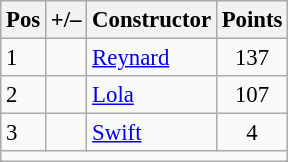<table class="wikitable" style="font-size: 95%;">
<tr>
<th>Pos</th>
<th>+/–</th>
<th>Constructor</th>
<th>Points</th>
</tr>
<tr>
<td>1</td>
<td align="left"></td>
<td> <a href='#'>Reynard</a></td>
<td align="center">137</td>
</tr>
<tr>
<td>2</td>
<td align="left"></td>
<td> <a href='#'>Lola</a></td>
<td align="center">107</td>
</tr>
<tr>
<td>3</td>
<td align="left"></td>
<td> <a href='#'>Swift</a></td>
<td align="center">4</td>
</tr>
<tr class="sortbottom">
<td colspan="9"></td>
</tr>
</table>
